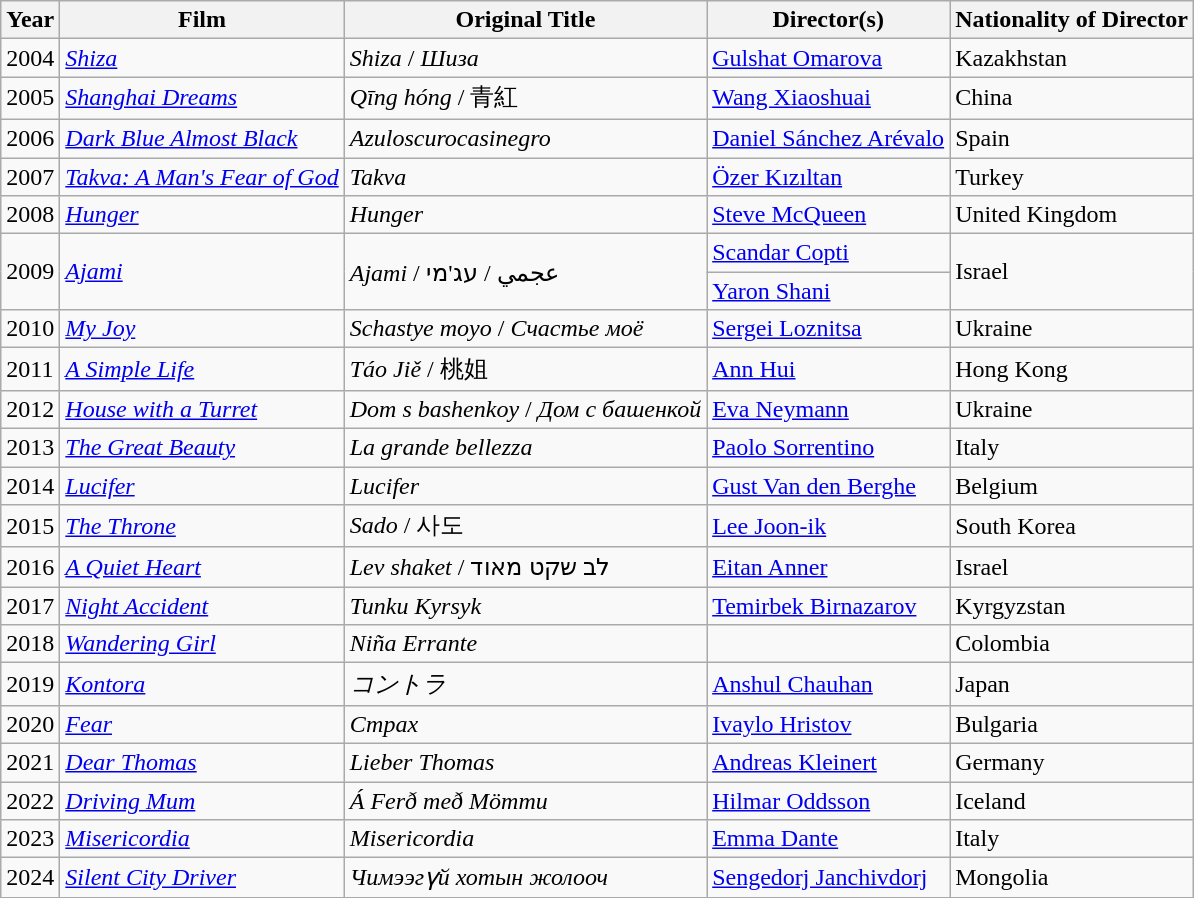<table class="wikitable sortable">
<tr>
<th>Year</th>
<th>Film</th>
<th>Original Title</th>
<th>Director(s)</th>
<th>Nationality of Director</th>
</tr>
<tr>
<td>2004</td>
<td><em><a href='#'>Shiza</a></em></td>
<td><em>Shiza</em> / <em>Шиза</em></td>
<td><a href='#'>Gulshat Omarova</a></td>
<td>Kazakhstan</td>
</tr>
<tr>
<td>2005</td>
<td><em><a href='#'>Shanghai Dreams</a></em></td>
<td><em>Qīng hóng</em> / 青紅</td>
<td><a href='#'>Wang Xiaoshuai</a></td>
<td>China</td>
</tr>
<tr>
<td>2006</td>
<td><em><a href='#'>Dark Blue Almost Black</a></em></td>
<td><em>Azuloscurocasinegro</em></td>
<td><a href='#'>Daniel Sánchez Arévalo</a></td>
<td>Spain</td>
</tr>
<tr>
<td>2007</td>
<td><em><a href='#'>Takva: A Man's Fear of God</a></em></td>
<td><em>Takva</em></td>
<td><a href='#'>Özer Kızıltan</a></td>
<td>Turkey</td>
</tr>
<tr>
<td>2008</td>
<td colspan=1><em><a href='#'>Hunger</a></em></td>
<td><em>Hunger</em></td>
<td><a href='#'>Steve McQueen</a></td>
<td>United Kingdom</td>
</tr>
<tr>
<td rowspan=2>2009</td>
<td rowspan=2><em><a href='#'>Ajami</a></em></td>
<td rowspan=2><em>Ajami</em> / عجمي / עג'מי</td>
<td><a href='#'>Scandar Copti</a></td>
<td rowspan=2>Israel</td>
</tr>
<tr>
<td><a href='#'>Yaron Shani</a></td>
</tr>
<tr>
<td>2010</td>
<td><em><a href='#'>My Joy</a></em></td>
<td><em>Schastye moyo</em> / <em>Счастье моё</em></td>
<td><a href='#'>Sergei Loznitsa</a></td>
<td>Ukraine</td>
</tr>
<tr>
<td>2011</td>
<td><em><a href='#'>A Simple Life</a></em></td>
<td><em>Táo Jiě</em> / 桃姐</td>
<td><a href='#'>Ann Hui</a></td>
<td>Hong Kong</td>
</tr>
<tr>
<td>2012</td>
<td><em><a href='#'>House with a Turret</a></em></td>
<td><em>Dom s bashenkoy</em> / <em>Дом с башенкой</em></td>
<td><a href='#'>Eva Neymann</a></td>
<td>Ukraine</td>
</tr>
<tr>
<td>2013</td>
<td><em><a href='#'>The Great Beauty</a></em></td>
<td><em>La grande bellezza</em></td>
<td><a href='#'>Paolo Sorrentino</a></td>
<td>Italy</td>
</tr>
<tr>
<td>2014</td>
<td colspan=1><em><a href='#'>Lucifer</a></em></td>
<td><em>Lucifer</em></td>
<td><a href='#'>Gust Van den Berghe</a></td>
<td>Belgium</td>
</tr>
<tr>
<td>2015</td>
<td><em><a href='#'>The Throne</a></em></td>
<td><em>Sado</em> / 사도</td>
<td><a href='#'>Lee Joon-ik</a></td>
<td>South Korea</td>
</tr>
<tr>
<td>2016</td>
<td><em><a href='#'>A Quiet Heart</a></em></td>
<td><em>Lev shaket</em> / לב שקט מאוד</td>
<td><a href='#'>Eitan Anner</a></td>
<td>Israel</td>
</tr>
<tr>
<td>2017</td>
<td><em><a href='#'>Night Accident</a></em></td>
<td><em>Tunku Kyrsyk</em></td>
<td><a href='#'>Temirbek Birnazarov</a></td>
<td>Kyrgyzstan</td>
</tr>
<tr>
<td>2018</td>
<td><em><a href='#'>Wandering Girl</a></em></td>
<td><em>Niña Errante</em></td>
<td></td>
<td>Colombia</td>
</tr>
<tr>
<td>2019</td>
<td><em><a href='#'>Kontora</a></em></td>
<td><em>コントラ</em></td>
<td><a href='#'>Anshul Chauhan</a></td>
<td>Japan</td>
</tr>
<tr>
<td>2020</td>
<td><em><a href='#'>Fear</a></em></td>
<td><em>Страх</em></td>
<td><a href='#'>Ivaylo Hristov</a></td>
<td>Bulgaria</td>
</tr>
<tr>
<td>2021</td>
<td><em><a href='#'>Dear Thomas</a></em></td>
<td><em>Lieber Thomas</em></td>
<td><a href='#'>Andreas Kleinert</a></td>
<td>Germany</td>
</tr>
<tr>
<td>2022</td>
<td><em><a href='#'>Driving Mum</a></em></td>
<td><em>Á Ferð með Mömmu</em></td>
<td><a href='#'>Hilmar Oddsson</a></td>
<td>Iceland</td>
</tr>
<tr>
<td>2023</td>
<td><em><a href='#'>Misericordia</a></em></td>
<td><em>Misericordia</em></td>
<td><a href='#'>Emma Dante</a></td>
<td>Italy</td>
</tr>
<tr>
<td>2024</td>
<td><em><a href='#'>Silent City Driver</a></em></td>
<td><em>Чимээгүй хотын жолооч</em></td>
<td><a href='#'>Sengedorj Janchivdorj</a></td>
<td>Mongolia</td>
</tr>
</table>
